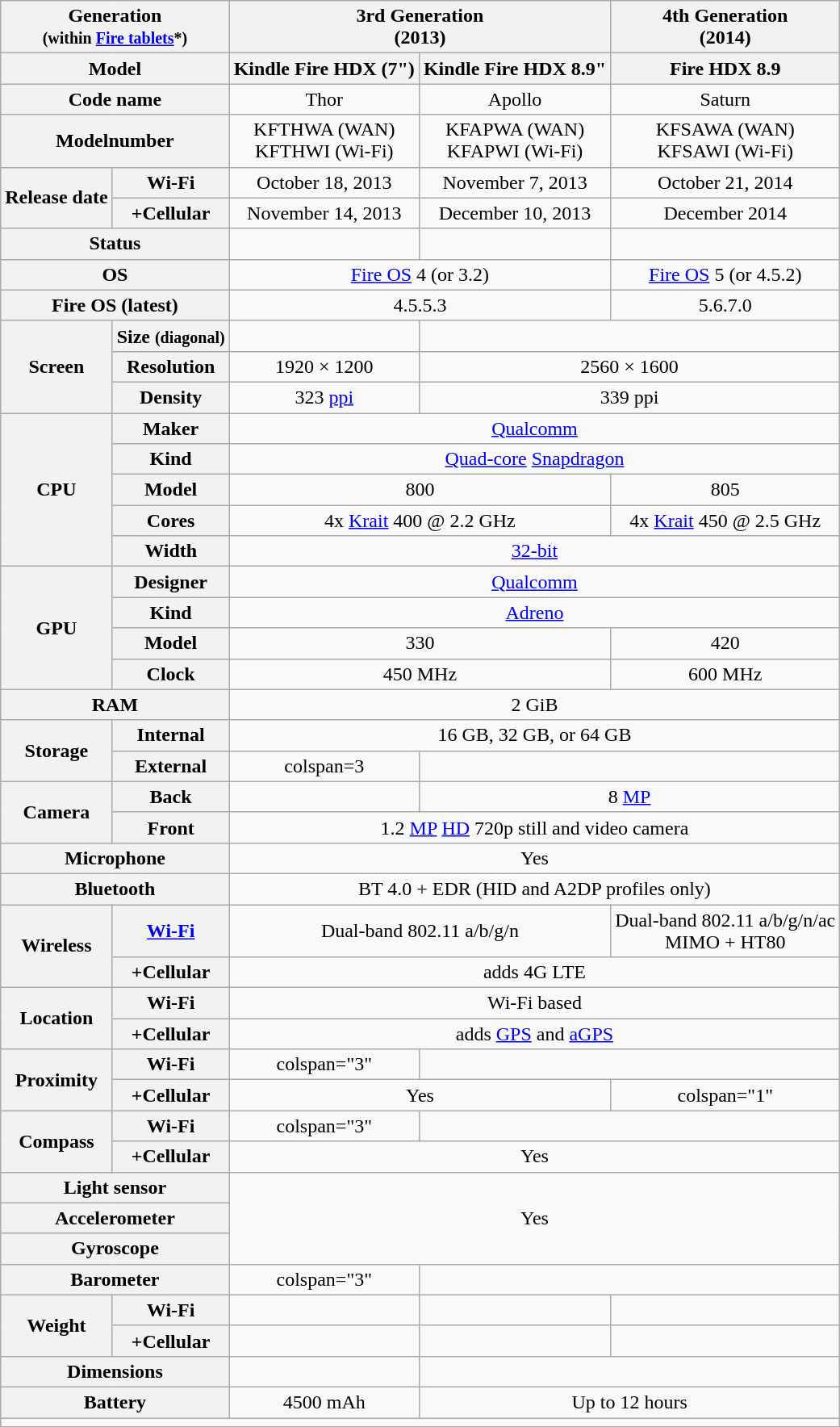<table class="wikitable" style="text-align:center;">
<tr>
<th colspan=2>Generation<br><small>(within <a href='#'>Fire tablets</a>*)</small></th>
<th colspan=2>3rd Generation<br>(2013)</th>
<th colspan=1>4th Generation<br>(2014)</th>
</tr>
<tr>
<th colspan=2>Model</th>
<th>Kindle Fire HDX (7")</th>
<th>Kindle Fire HDX 8.9"</th>
<th>Fire HDX 8.9</th>
</tr>
<tr>
<th colspan=2>Code name</th>
<td>Thor</td>
<td>Apollo</td>
<td>Saturn</td>
</tr>
<tr>
<th colspan=2>Modelnumber</th>
<td>KFTHWA (WAN)<br>KFTHWI (Wi-Fi)</td>
<td>KFAPWA (WAN)<br>KFAPWI (Wi-Fi)</td>
<td>KFSAWA (WAN)<br>KFSAWI (Wi-Fi)</td>
</tr>
<tr>
<th rowspan=2>Release date</th>
<th>Wi-Fi</th>
<td>October 18, 2013</td>
<td>November 7, 2013</td>
<td>October 21, 2014</td>
</tr>
<tr>
<th>+Cellular</th>
<td>November 14, 2013</td>
<td>December 10, 2013</td>
<td>December 2014</td>
</tr>
<tr>
<th colspan=2>Status</th>
<td></td>
<td></td>
<td></td>
</tr>
<tr>
<th colspan=2>OS</th>
<td colspan=2><a href='#'>Fire OS</a> 4 (or 3.2)</td>
<td><a href='#'>Fire OS</a> 5 (or 4.5.2)</td>
</tr>
<tr>
<th colspan=2>Fire OS (latest)</th>
<td colspan=2>4.5.5.3</td>
<td>5.6.7.0</td>
</tr>
<tr>
<th rowspan="3">Screen</th>
<th>Size <small>(diagonal)</small></th>
<td></td>
<td colspan=2></td>
</tr>
<tr>
<th colspan=1>Resolution</th>
<td>1920 × 1200</td>
<td colspan=2>2560 × 1600</td>
</tr>
<tr>
<th colspan=1>Density</th>
<td>323 <a href='#'>ppi</a></td>
<td colspan=2>339 ppi</td>
</tr>
<tr>
<th rowspan="5">CPU</th>
<th>Maker</th>
<td colspan=3><a href='#'>Qualcomm</a></td>
</tr>
<tr>
<th>Kind</th>
<td colspan=3><a href='#'>Quad-core</a> <a href='#'>Snapdragon</a></td>
</tr>
<tr>
<th>Model</th>
<td colspan=2>800</td>
<td>805</td>
</tr>
<tr>
<th>Cores</th>
<td colspan=2>4x <a href='#'>Krait</a> 400 @ 2.2 GHz</td>
<td>4x <a href='#'>Krait</a> 450 @ 2.5 GHz</td>
</tr>
<tr>
<th>Width</th>
<td colspan="3"><a href='#'>32-bit</a></td>
</tr>
<tr>
<th rowspan="4">GPU</th>
<th>Designer</th>
<td colspan="3"><a href='#'>Qualcomm</a></td>
</tr>
<tr>
<th>Kind</th>
<td colspan="3"><a href='#'>Adreno</a></td>
</tr>
<tr>
<th>Model</th>
<td colspan="2">330</td>
<td>420</td>
</tr>
<tr>
<th>Clock</th>
<td colspan="2">450 MHz</td>
<td>600 MHz</td>
</tr>
<tr>
<th colspan=2>RAM</th>
<td colspan=3>2 GiB</td>
</tr>
<tr>
<th rowspan="2">Storage</th>
<th>Internal</th>
<td colspan=3>16 GB, 32 GB, or 64 GB</td>
</tr>
<tr>
<th>External</th>
<td>colspan=3 </td>
</tr>
<tr>
<th rowspan=2>Camera</th>
<th>Back</th>
<td></td>
<td colspan=2>8 <a href='#'>MP</a></td>
</tr>
<tr>
<th>Front</th>
<td colspan=3>1.2 <a href='#'>MP</a> <a href='#'>HD</a> 720p still and video camera</td>
</tr>
<tr>
<th colspan=2>Microphone</th>
<td colspan=3>Yes</td>
</tr>
<tr>
<th colspan=2>Bluetooth</th>
<td colspan=3>BT 4.0 + EDR (HID and A2DP profiles only)</td>
</tr>
<tr>
<th rowspan=2>Wireless</th>
<th><a href='#'>Wi-Fi</a></th>
<td colspan=2>Dual-band 802.11 a/b/g/n</td>
<td colspan=1>Dual-band 802.11 a/b/g/n/ac<br>MIMO + HT80</td>
</tr>
<tr>
<th>+Cellular</th>
<td colspan=3>adds 4G LTE</td>
</tr>
<tr>
<th rowspan="2">Location</th>
<th>Wi-Fi</th>
<td colspan="3">Wi-Fi based</td>
</tr>
<tr>
<th>+Cellular</th>
<td colspan="3">adds <a href='#'>GPS</a> and <a href='#'>aGPS</a></td>
</tr>
<tr>
<th rowspan=2>Proximity</th>
<th>Wi-Fi</th>
<td>colspan="3" </td>
</tr>
<tr>
<th>+Cellular</th>
<td colspan=2>Yes</td>
<td>colspan="1" </td>
</tr>
<tr>
<th rowspan="2">Compass</th>
<th>Wi-Fi</th>
<td>colspan="3" </td>
</tr>
<tr>
<th>+Cellular</th>
<td colspan="3" rowspan="1">Yes</td>
</tr>
<tr>
<th colspan="2">Light sensor</th>
<td colspan="3" rowspan="3">Yes</td>
</tr>
<tr>
<th colspan="2">Accelerometer</th>
</tr>
<tr>
<th colspan="2">Gyroscope</th>
</tr>
<tr>
<th colspan="2">Barometer</th>
<td>colspan="3" </td>
</tr>
<tr>
<th rowspan=2>Weight</th>
<th>Wi-Fi</th>
<td></td>
<td></td>
<td></td>
</tr>
<tr>
<th>+Cellular</th>
<td></td>
<td></td>
<td></td>
</tr>
<tr>
<th colspan=2>Dimensions</th>
<td></td>
<td colspan=2></td>
</tr>
<tr>
<th colspan=2>Battery</th>
<td>4500 mAh</td>
<td colspan=2>Up to 12 hours</td>
</tr>
<tr>
<td colspan="5"><small></small></td>
</tr>
</table>
